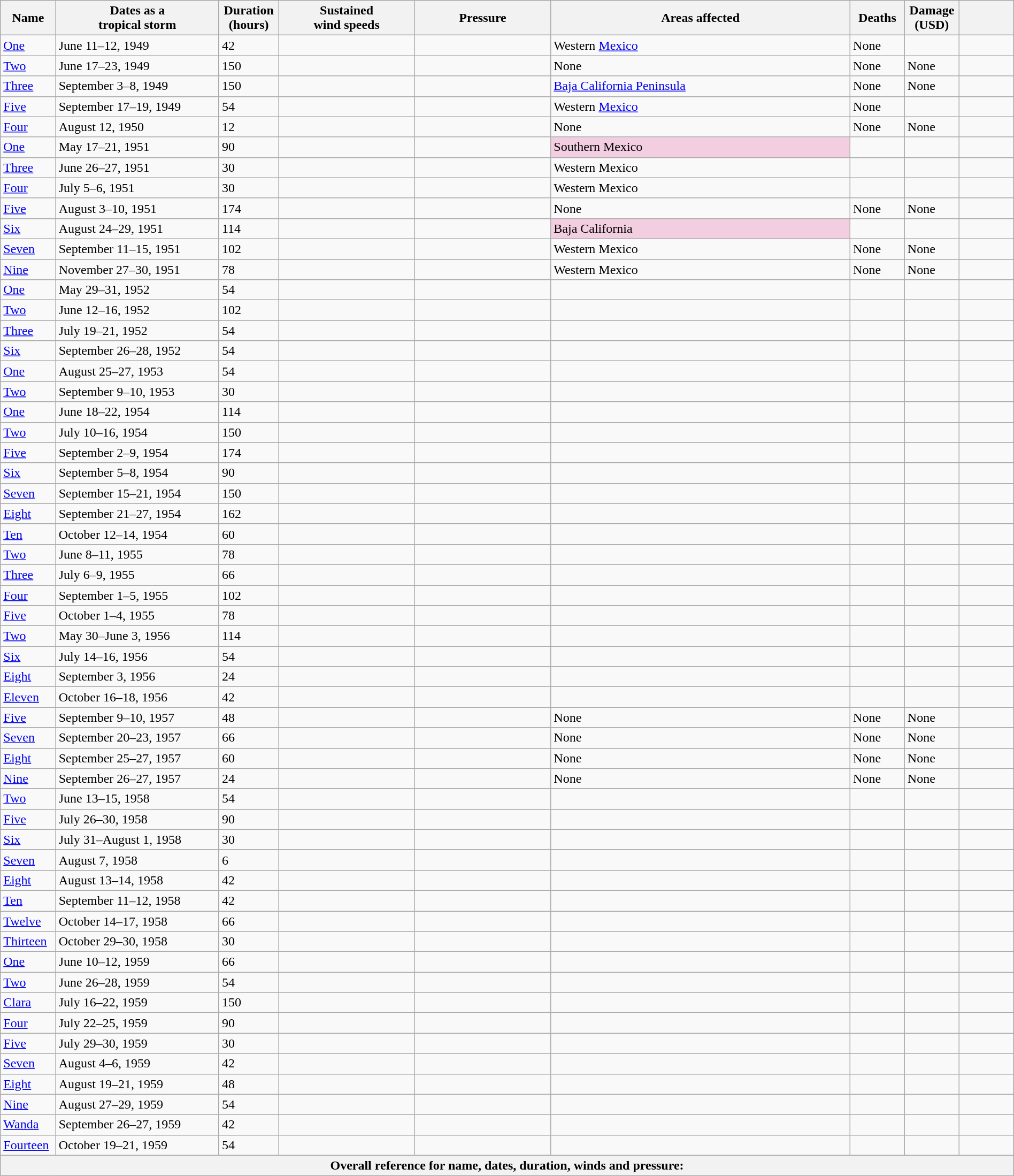<table class="wikitable sortable" width="100%">
<tr>
<th scope="col" width="5%">Name</th>
<th scope="col" width="15%" data-sort-type="isoDate">Dates as a<br>tropical storm</th>
<th scope="col" width="5%">Duration<br>(hours)</th>
<th scope="col" width="12.5%">Sustained<br>wind speeds</th>
<th scope="col" width="12.5%">Pressure</th>
<th scope="col" width="27.5%" class="unsortable">Areas affected</th>
<th scope="col" width="5%">Deaths</th>
<th scope="col" width="5%">Damage<br>(USD)</th>
<th scope="col" width="5%" class="unsortable"></th>
</tr>
<tr>
<td><a href='#'>One</a></td>
<td>June 11–12, 1949</td>
<td>42</td>
<td></td>
<td></td>
<td>Western <a href='#'>Mexico</a></td>
<td>None</td>
<td></td>
<td></td>
</tr>
<tr>
<td><a href='#'>Two</a></td>
<td>June 17–23, 1949</td>
<td>150</td>
<td></td>
<td></td>
<td>None</td>
<td>None</td>
<td>None</td>
<td></td>
</tr>
<tr>
<td><a href='#'>Three</a></td>
<td>September 3–8, 1949</td>
<td>150</td>
<td></td>
<td></td>
<td><a href='#'>Baja California Peninsula</a></td>
<td>None</td>
<td>None</td>
<td></td>
</tr>
<tr>
<td><a href='#'>Five</a></td>
<td>September 17–19, 1949</td>
<td>54</td>
<td></td>
<td></td>
<td>Western <a href='#'>Mexico</a></td>
<td>None</td>
<td></td>
<td></td>
</tr>
<tr>
<td><a href='#'>Four</a></td>
<td>August 12, 1950</td>
<td>12</td>
<td></td>
<td></td>
<td>None</td>
<td>None</td>
<td>None</td>
<td></td>
</tr>
<tr>
<td><a href='#'>One</a></td>
<td>May 17–21, 1951</td>
<td>90</td>
<td></td>
<td></td>
<td style="background: #F2CEE0;">Southern Mexico</td>
<td></td>
<td></td>
<td></td>
</tr>
<tr>
<td><a href='#'>Three</a></td>
<td>June 26–27, 1951</td>
<td>30</td>
<td></td>
<td></td>
<td>Western Mexico</td>
<td></td>
<td></td>
<td></td>
</tr>
<tr>
<td><a href='#'>Four</a></td>
<td>July 5–6, 1951</td>
<td>30</td>
<td></td>
<td></td>
<td>Western Mexico</td>
<td></td>
<td></td>
<td></td>
</tr>
<tr>
<td><a href='#'>Five</a></td>
<td>August 3–10, 1951</td>
<td>174</td>
<td></td>
<td></td>
<td>None</td>
<td>None</td>
<td>None</td>
<td></td>
</tr>
<tr>
<td><a href='#'>Six</a></td>
<td>August 24–29, 1951</td>
<td>114</td>
<td></td>
<td></td>
<td style="background: #F2CEE0;">Baja California</td>
<td></td>
<td></td>
<td></td>
</tr>
<tr>
<td><a href='#'>Seven</a></td>
<td>September 11–15, 1951</td>
<td>102</td>
<td></td>
<td></td>
<td>Western Mexico</td>
<td>None</td>
<td>None</td>
<td></td>
</tr>
<tr>
<td><a href='#'>Nine</a></td>
<td>November 27–30, 1951</td>
<td>78</td>
<td></td>
<td></td>
<td>Western Mexico</td>
<td>None</td>
<td>None</td>
<td></td>
</tr>
<tr>
<td><a href='#'>One</a></td>
<td>May 29–31, 1952</td>
<td>54</td>
<td></td>
<td></td>
<td></td>
<td></td>
<td></td>
<td></td>
</tr>
<tr>
<td><a href='#'>Two</a></td>
<td>June 12–16, 1952</td>
<td>102</td>
<td></td>
<td></td>
<td></td>
<td></td>
<td></td>
<td></td>
</tr>
<tr>
<td><a href='#'>Three</a></td>
<td>July 19–21, 1952</td>
<td>54</td>
<td></td>
<td></td>
<td></td>
<td></td>
<td></td>
<td></td>
</tr>
<tr>
<td><a href='#'>Six</a></td>
<td>September 26–28, 1952</td>
<td>54</td>
<td></td>
<td></td>
<td></td>
<td></td>
<td></td>
<td></td>
</tr>
<tr>
<td><a href='#'>One</a></td>
<td>August 25–27, 1953</td>
<td>54</td>
<td></td>
<td></td>
<td></td>
<td></td>
<td></td>
<td></td>
</tr>
<tr>
<td><a href='#'>Two</a></td>
<td>September 9–10, 1953</td>
<td>30</td>
<td></td>
<td></td>
<td></td>
<td></td>
<td></td>
<td></td>
</tr>
<tr>
<td><a href='#'>One</a></td>
<td>June 18–22, 1954</td>
<td>114</td>
<td></td>
<td></td>
<td></td>
<td></td>
<td></td>
<td></td>
</tr>
<tr>
<td><a href='#'>Two</a></td>
<td>July 10–16, 1954</td>
<td>150</td>
<td></td>
<td></td>
<td></td>
<td></td>
<td></td>
<td></td>
</tr>
<tr>
<td><a href='#'>Five</a></td>
<td>September 2–9, 1954</td>
<td>174</td>
<td></td>
<td></td>
<td></td>
<td></td>
<td></td>
<td></td>
</tr>
<tr>
<td><a href='#'>Six</a></td>
<td>September 5–8, 1954</td>
<td>90</td>
<td></td>
<td></td>
<td></td>
<td></td>
<td></td>
<td></td>
</tr>
<tr>
<td><a href='#'>Seven</a></td>
<td>September 15–21, 1954</td>
<td>150</td>
<td></td>
<td></td>
<td></td>
<td></td>
<td></td>
<td></td>
</tr>
<tr>
<td><a href='#'>Eight</a></td>
<td>September 21–27, 1954</td>
<td>162</td>
<td></td>
<td></td>
<td></td>
<td></td>
<td></td>
<td></td>
</tr>
<tr>
<td><a href='#'>Ten</a></td>
<td>October 12–14, 1954</td>
<td>60</td>
<td></td>
<td></td>
<td></td>
<td></td>
<td></td>
<td></td>
</tr>
<tr>
<td><a href='#'>Two</a></td>
<td>June 8–11, 1955</td>
<td>78</td>
<td></td>
<td></td>
<td></td>
<td></td>
<td></td>
<td></td>
</tr>
<tr>
<td><a href='#'>Three</a></td>
<td>July 6–9, 1955</td>
<td>66</td>
<td></td>
<td></td>
<td></td>
<td></td>
<td></td>
<td></td>
</tr>
<tr>
<td><a href='#'>Four</a></td>
<td>September 1–5, 1955</td>
<td>102</td>
<td></td>
<td></td>
<td></td>
<td></td>
<td></td>
<td></td>
</tr>
<tr>
<td><a href='#'>Five</a></td>
<td>October 1–4, 1955</td>
<td>78</td>
<td></td>
<td></td>
<td></td>
<td></td>
<td></td>
<td></td>
</tr>
<tr>
<td><a href='#'>Two</a></td>
<td>May 30–June 3, 1956</td>
<td>114</td>
<td></td>
<td></td>
<td></td>
<td></td>
<td></td>
<td></td>
</tr>
<tr>
<td><a href='#'>Six</a></td>
<td>July 14–16, 1956</td>
<td>54</td>
<td></td>
<td></td>
<td></td>
<td></td>
<td></td>
<td></td>
</tr>
<tr>
<td><a href='#'>Eight</a></td>
<td>September 3, 1956</td>
<td>24</td>
<td></td>
<td></td>
<td></td>
<td></td>
<td></td>
<td></td>
</tr>
<tr>
<td><a href='#'>Eleven</a></td>
<td>October 16–18, 1956</td>
<td>42</td>
<td></td>
<td></td>
<td></td>
<td></td>
<td></td>
<td></td>
</tr>
<tr>
<td><a href='#'>Five</a></td>
<td>September 9–10, 1957</td>
<td>48</td>
<td></td>
<td></td>
<td>None</td>
<td>None</td>
<td>None</td>
<td></td>
</tr>
<tr>
<td><a href='#'>Seven</a></td>
<td>September 20–23, 1957</td>
<td>66</td>
<td></td>
<td></td>
<td>None</td>
<td>None</td>
<td>None</td>
<td></td>
</tr>
<tr>
<td><a href='#'>Eight</a></td>
<td>September 25–27, 1957</td>
<td>60</td>
<td></td>
<td></td>
<td>None</td>
<td>None</td>
<td>None</td>
<td></td>
</tr>
<tr>
<td><a href='#'>Nine</a></td>
<td>September 26–27, 1957</td>
<td>24</td>
<td></td>
<td></td>
<td>None</td>
<td>None</td>
<td>None</td>
<td></td>
</tr>
<tr>
<td><a href='#'>Two</a></td>
<td>June 13–15, 1958</td>
<td>54</td>
<td></td>
<td></td>
<td></td>
<td></td>
<td></td>
<td></td>
</tr>
<tr>
<td><a href='#'>Five</a></td>
<td>July 26–30, 1958</td>
<td>90</td>
<td></td>
<td></td>
<td></td>
<td></td>
<td></td>
<td></td>
</tr>
<tr>
<td><a href='#'>Six</a></td>
<td>July 31–August 1, 1958</td>
<td>30</td>
<td></td>
<td></td>
<td></td>
<td></td>
<td></td>
<td></td>
</tr>
<tr>
<td><a href='#'>Seven</a></td>
<td>August 7, 1958</td>
<td>6</td>
<td></td>
<td></td>
<td></td>
<td></td>
<td></td>
<td></td>
</tr>
<tr>
<td><a href='#'>Eight</a></td>
<td>August 13–14, 1958</td>
<td>42</td>
<td></td>
<td></td>
<td></td>
<td></td>
<td></td>
<td></td>
</tr>
<tr>
<td><a href='#'>Ten</a></td>
<td>September 11–12, 1958</td>
<td>42</td>
<td></td>
<td></td>
<td></td>
<td></td>
<td></td>
<td></td>
</tr>
<tr>
<td><a href='#'>Twelve</a></td>
<td>October 14–17, 1958</td>
<td>66</td>
<td></td>
<td></td>
<td></td>
<td></td>
<td></td>
<td></td>
</tr>
<tr>
<td><a href='#'>Thirteen</a></td>
<td>October 29–30, 1958</td>
<td>30</td>
<td></td>
<td></td>
<td></td>
<td></td>
<td></td>
<td></td>
</tr>
<tr>
<td><a href='#'>One</a></td>
<td>June 10–12, 1959</td>
<td>66</td>
<td></td>
<td></td>
<td></td>
<td></td>
<td></td>
<td></td>
</tr>
<tr>
<td><a href='#'>Two</a></td>
<td>June 26–28, 1959</td>
<td>54</td>
<td></td>
<td></td>
<td></td>
<td></td>
<td></td>
<td></td>
</tr>
<tr>
<td><a href='#'>Clara</a></td>
<td>July 16–22, 1959</td>
<td>150</td>
<td></td>
<td></td>
<td></td>
<td></td>
<td></td>
<td></td>
</tr>
<tr>
<td><a href='#'>Four</a></td>
<td>July 22–25, 1959</td>
<td>90</td>
<td></td>
<td></td>
<td></td>
<td></td>
<td></td>
<td></td>
</tr>
<tr>
<td><a href='#'>Five</a></td>
<td>July 29–30, 1959</td>
<td>30</td>
<td></td>
<td></td>
<td></td>
<td></td>
<td></td>
<td></td>
</tr>
<tr>
<td><a href='#'>Seven</a></td>
<td>August 4–6, 1959</td>
<td>42</td>
<td></td>
<td></td>
<td></td>
<td></td>
<td></td>
<td></td>
</tr>
<tr>
<td><a href='#'>Eight</a></td>
<td>August 19–21, 1959</td>
<td>48</td>
<td></td>
<td></td>
<td></td>
<td></td>
<td></td>
<td></td>
</tr>
<tr>
<td><a href='#'>Nine</a></td>
<td>August 27–29, 1959</td>
<td>54</td>
<td></td>
<td></td>
<td></td>
<td></td>
<td></td>
<td></td>
</tr>
<tr>
<td><a href='#'>Wanda</a></td>
<td>September 26–27, 1959</td>
<td>42</td>
<td></td>
<td></td>
<td></td>
<td></td>
<td></td>
<td></td>
</tr>
<tr>
<td><a href='#'>Fourteen</a></td>
<td>October 19–21, 1959</td>
<td>54</td>
<td></td>
<td></td>
<td></td>
<td></td>
<td></td>
<td></td>
</tr>
<tr>
<th colspan=9>Overall reference for name, dates, duration, winds and pressure:</th>
</tr>
</table>
